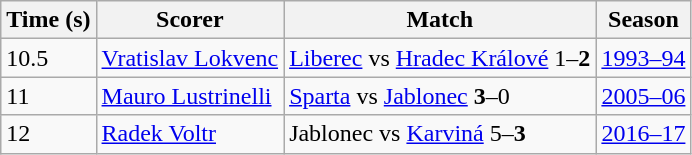<table class="wikitable">
<tr>
<th>Time (s)</th>
<th>Scorer</th>
<th>Match</th>
<th>Season</th>
</tr>
<tr>
<td>10.5</td>
<td> <a href='#'>Vratislav Lokvenc</a></td>
<td><a href='#'>Liberec</a> vs <a href='#'>Hradec Králové</a> 1–<strong>2</strong></td>
<td><a href='#'>1993–94</a></td>
</tr>
<tr>
<td>11</td>
<td> <a href='#'>Mauro Lustrinelli</a></td>
<td><a href='#'>Sparta</a> vs <a href='#'>Jablonec</a> <strong>3</strong>–0</td>
<td><a href='#'>2005–06</a></td>
</tr>
<tr>
<td>12</td>
<td> <a href='#'>Radek Voltr</a></td>
<td>Jablonec vs <a href='#'>Karviná</a> 5–<strong>3</strong></td>
<td><a href='#'>2016–17</a></td>
</tr>
</table>
